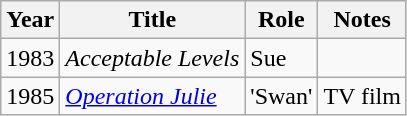<table class="wikitable">
<tr>
<th>Year</th>
<th>Title</th>
<th>Role</th>
<th>Notes</th>
</tr>
<tr>
<td>1983</td>
<td><em>Acceptable Levels</em></td>
<td>Sue</td>
<td></td>
</tr>
<tr>
<td>1985</td>
<td><em><a href='#'>Operation Julie</a></em></td>
<td>'Swan'</td>
<td>TV film</td>
</tr>
</table>
